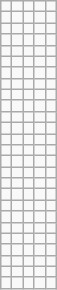<table class="wikitable">
<tr>
<td></td>
<td></td>
<td></td>
<td></td>
</tr>
<tr>
<td></td>
<td></td>
<td></td>
<td></td>
<td></td>
</tr>
<tr>
<td></td>
<td></td>
<td></td>
<td></td>
<td></td>
</tr>
<tr>
<td></td>
<td></td>
<td></td>
<td></td>
<td></td>
</tr>
<tr>
<td></td>
<td></td>
<td></td>
<td></td>
<td></td>
</tr>
<tr>
<td></td>
<td></td>
<td></td>
<td></td>
<td></td>
</tr>
<tr>
<td></td>
<td></td>
<td></td>
<td></td>
<td></td>
</tr>
<tr>
<td></td>
<td></td>
<td></td>
<td></td>
<td></td>
</tr>
<tr>
<td></td>
<td></td>
<td></td>
<td></td>
<td></td>
</tr>
<tr>
<td></td>
<td></td>
<td></td>
<td></td>
<td></td>
</tr>
<tr>
<td></td>
<td></td>
<td></td>
<td></td>
<td></td>
</tr>
<tr>
<td></td>
<td></td>
<td></td>
<td></td>
<td></td>
</tr>
<tr>
<td></td>
<td></td>
<td></td>
<td></td>
<td></td>
</tr>
<tr>
<td></td>
<td></td>
<td></td>
<td></td>
<td></td>
</tr>
<tr>
<td></td>
<td></td>
<td></td>
<td></td>
<td></td>
</tr>
<tr>
<td></td>
<td></td>
<td></td>
<td></td>
<td></td>
</tr>
<tr>
<td></td>
<td></td>
<td></td>
<td></td>
<td></td>
</tr>
<tr>
<td></td>
<td></td>
<td></td>
<td></td>
<td></td>
</tr>
<tr>
<td></td>
<td></td>
<td></td>
<td></td>
<td></td>
</tr>
<tr>
<td></td>
<td></td>
<td></td>
<td></td>
<td></td>
</tr>
<tr>
<td></td>
<td></td>
<td></td>
<td></td>
<td></td>
</tr>
<tr>
<td></td>
<td></td>
<td></td>
<td></td>
<td></td>
</tr>
<tr>
<td></td>
<td></td>
<td></td>
<td></td>
<td></td>
</tr>
<tr>
<td></td>
<td></td>
<td></td>
<td></td>
<td></td>
</tr>
<tr>
<td></td>
<td></td>
<td></td>
<td></td>
<td></td>
</tr>
<tr>
<td></td>
<td></td>
<td></td>
<td></td>
<td></td>
</tr>
</table>
